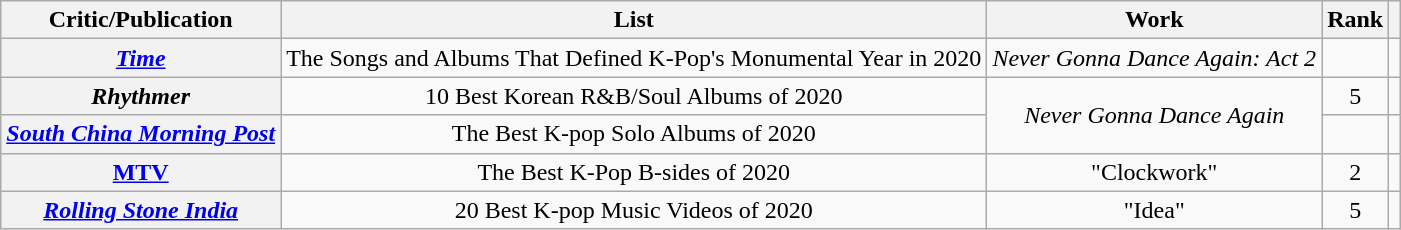<table class="sortable wikitable plainrowheaders" style="text-align:center">
<tr>
<th scope="col">Critic/Publication</th>
<th scope="col">List</th>
<th scope="col">Work</th>
<th scope="col">Rank</th>
<th scope="col" class=unsortable></th>
</tr>
<tr>
<th scope="row"><em><a href='#'>Time</a></em></th>
<td>The Songs and Albums That Defined K-Pop's Monumental Year in 2020</td>
<td><em>Never Gonna Dance Again: Act 2</em></td>
<td></td>
<td></td>
</tr>
<tr>
<th scope="row"><em>Rhythmer</em></th>
<td>10 Best Korean R&B/Soul Albums of 2020</td>
<td rowspan="2"><em>Never Gonna Dance Again</em></td>
<td>5</td>
<td></td>
</tr>
<tr>
<th scope="row"><em><a href='#'>South China Morning Post</a></em></th>
<td>The Best K-pop Solo Albums of 2020</td>
<td></td>
<td style="text-align:center;"></td>
</tr>
<tr>
<th scope="row"><a href='#'>MTV</a></th>
<td>The Best K-Pop B-sides of 2020</td>
<td>"Clockwork"</td>
<td>2</td>
<td></td>
</tr>
<tr>
<th scope="row"><em><a href='#'>Rolling Stone India</a></em></th>
<td>20 Best K-pop Music Videos of 2020</td>
<td>"Idea"</td>
<td>5</td>
<td></td>
</tr>
</table>
